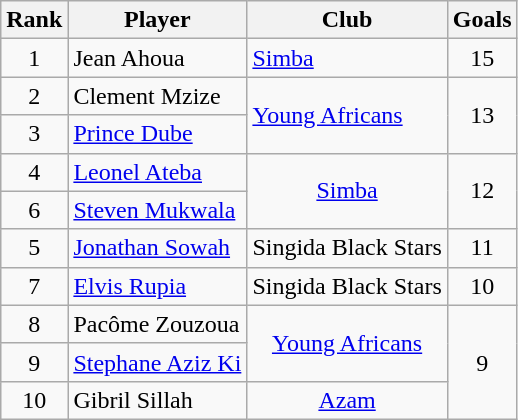<table class="wikitable" style="text-align:center">
<tr>
<th>Rank</th>
<th>Player</th>
<th>Club</th>
<th>Goals</th>
</tr>
<tr>
<td>1</td>
<td align="left"> Jean Ahoua</td>
<td align="left"><a href='#'>Simba</a></td>
<td>15</td>
</tr>
<tr>
<td>2</td>
<td align="left"> Clement Mzize</td>
<td rowspan="2" align="left"><a href='#'>Young Africans</a></td>
<td rowspan="2">13</td>
</tr>
<tr>
<td>3</td>
<td align="left">  <a href='#'>Prince Dube</a></td>
</tr>
<tr>
<td>4</td>
<td align="left"> <a href='#'>Leonel Ateba</a></td>
<td rowspan="2"><a href='#'>Simba</a></td>
<td rowspan="2">12</td>
</tr>
<tr>
<td>6</td>
<td align="left"> <a href='#'>Steven Mukwala</a></td>
</tr>
<tr>
<td>5</td>
<td align="left"> <a href='#'>Jonathan Sowah</a></td>
<td>Singida Black Stars</td>
<td>11</td>
</tr>
<tr>
<td>7</td>
<td align="left"> <a href='#'>Elvis Rupia</a></td>
<td align="left">Singida Black Stars</td>
<td>10</td>
</tr>
<tr>
<td>8</td>
<td align="left"> Pacôme Zouzoua</td>
<td rowspan="2"><a href='#'>Young Africans</a></td>
<td rowspan="3">9</td>
</tr>
<tr>
<td>9</td>
<td align="left"> <a href='#'>Stephane Aziz Ki</a></td>
</tr>
<tr>
<td>10</td>
<td align="left"> Gibril Sillah</td>
<td><a href='#'>Azam</a></td>
</tr>
</table>
